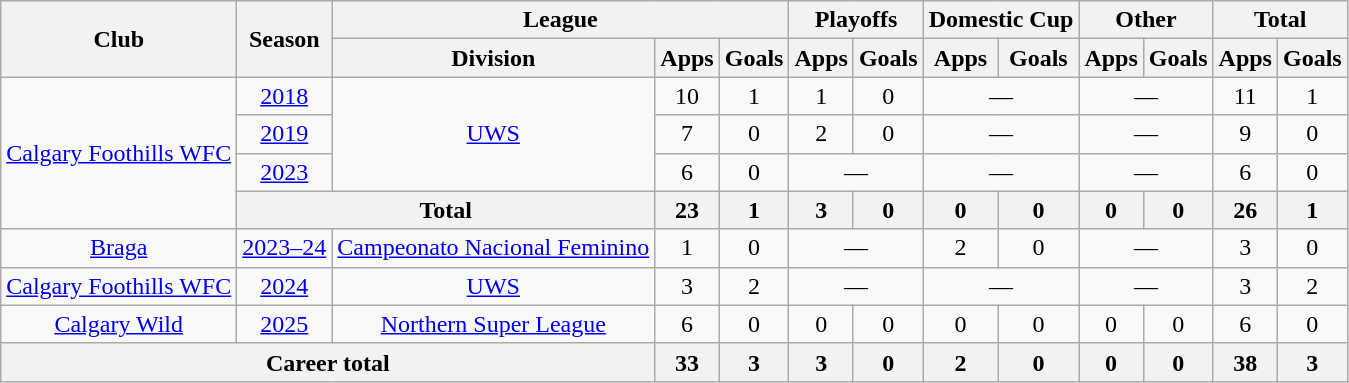<table class="wikitable" style="text-align: center;">
<tr>
<th rowspan="2">Club</th>
<th rowspan="2">Season</th>
<th colspan="3">League</th>
<th colspan="2">Playoffs</th>
<th colspan="2">Domestic Cup</th>
<th colspan="2">Other</th>
<th colspan="2">Total</th>
</tr>
<tr>
<th>Division</th>
<th>Apps</th>
<th>Goals</th>
<th>Apps</th>
<th>Goals</th>
<th>Apps</th>
<th>Goals</th>
<th>Apps</th>
<th>Goals</th>
<th>Apps</th>
<th>Goals</th>
</tr>
<tr>
<td rowspan="4"><a href='#'>Calgary Foothills WFC</a></td>
<td><a href='#'>2018</a></td>
<td rowspan="3"><a href='#'>UWS</a></td>
<td>10</td>
<td>1</td>
<td>1</td>
<td>0</td>
<td colspan="2">—</td>
<td colspan="2">—</td>
<td>11</td>
<td>1</td>
</tr>
<tr>
<td><a href='#'>2019</a></td>
<td>7</td>
<td>0</td>
<td>2</td>
<td>0</td>
<td colspan="2">—</td>
<td colspan="2">—</td>
<td>9</td>
<td>0</td>
</tr>
<tr>
<td><a href='#'>2023</a></td>
<td>6</td>
<td>0</td>
<td colspan="2">—</td>
<td colspan="2">—</td>
<td colspan="2">—</td>
<td>6</td>
<td>0</td>
</tr>
<tr>
<th colspan="2">Total</th>
<th>23</th>
<th>1</th>
<th>3</th>
<th>0</th>
<th>0</th>
<th>0</th>
<th>0</th>
<th>0</th>
<th>26</th>
<th>1</th>
</tr>
<tr>
<td><a href='#'>Braga</a></td>
<td><a href='#'>2023–24</a></td>
<td><a href='#'>Campeonato Nacional Feminino</a></td>
<td>1</td>
<td>0</td>
<td colspan="2">—</td>
<td>2</td>
<td>0</td>
<td colspan="2">—</td>
<td>3</td>
<td>0</td>
</tr>
<tr>
<td><a href='#'>Calgary Foothills WFC</a></td>
<td><a href='#'>2024</a></td>
<td><a href='#'>UWS</a></td>
<td>3</td>
<td>2</td>
<td colspan="2">—</td>
<td colspan="2">—</td>
<td colspan="2">—</td>
<td>3</td>
<td>2</td>
</tr>
<tr>
<td><a href='#'>Calgary Wild</a></td>
<td><a href='#'>2025</a></td>
<td><a href='#'>Northern Super League</a></td>
<td>6</td>
<td>0</td>
<td>0</td>
<td>0</td>
<td>0</td>
<td>0</td>
<td>0</td>
<td>0</td>
<td>6</td>
<td>0</td>
</tr>
<tr>
<th colspan="3">Career total</th>
<th>33</th>
<th>3</th>
<th>3</th>
<th>0</th>
<th>2</th>
<th>0</th>
<th>0</th>
<th>0</th>
<th>38</th>
<th>3</th>
</tr>
</table>
